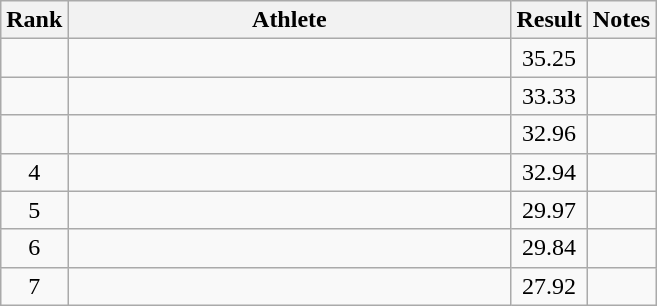<table class="wikitable" style="text-align:center">
<tr>
<th>Rank</th>
<th Style="width:18em">Athlete</th>
<th>Result</th>
<th>Notes</th>
</tr>
<tr>
<td></td>
<td style="text-align:left"></td>
<td>35.25</td>
<td></td>
</tr>
<tr>
<td></td>
<td style="text-align:left"></td>
<td>33.33</td>
<td></td>
</tr>
<tr>
<td></td>
<td style="text-align:left"></td>
<td>32.96</td>
<td></td>
</tr>
<tr>
<td>4</td>
<td style="text-align:left"></td>
<td>32.94</td>
<td></td>
</tr>
<tr>
<td>5</td>
<td style="text-align:left"></td>
<td>29.97</td>
<td></td>
</tr>
<tr>
<td>6</td>
<td style="text-align:left"></td>
<td>29.84</td>
<td></td>
</tr>
<tr>
<td>7</td>
<td style="text-align:left"></td>
<td>27.92</td>
<td></td>
</tr>
</table>
